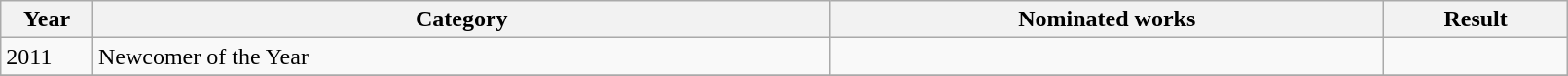<table class="wikitable" width="85%">
<tr>
<th width="5%">Year</th>
<th width="40%">Category</th>
<th width="30%">Nominated works</th>
<th width="10%">Result</th>
</tr>
<tr>
<td>2011</td>
<td>Newcomer of the Year</td>
<td></td>
<td></td>
</tr>
<tr>
</tr>
</table>
